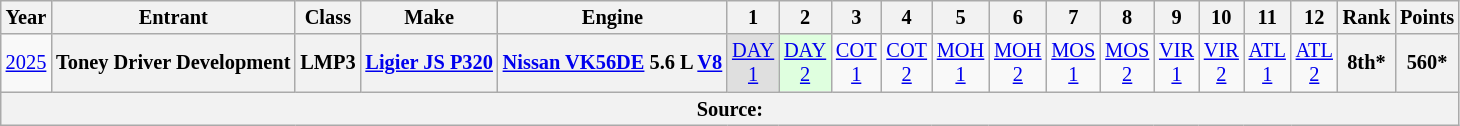<table class="wikitable" style="text-align:center; font-size:85%">
<tr>
<th>Year</th>
<th>Entrant</th>
<th>Class</th>
<th>Make</th>
<th>Engine</th>
<th>1</th>
<th>2</th>
<th>3</th>
<th>4</th>
<th>5</th>
<th>6</th>
<th>7</th>
<th>8</th>
<th>9</th>
<th>10</th>
<th>11</th>
<th>12</th>
<th>Rank</th>
<th>Points</th>
</tr>
<tr>
<td><a href='#'>2025</a></td>
<th nowrap>Toney Driver Development</th>
<th>LMP3</th>
<th nowrap><a href='#'>Ligier JS P320</a></th>
<th nowrap><a href='#'>Nissan VK56DE</a> 5.6 L <a href='#'>V8</a></th>
<td style="background:#DFDFDF;"><a href='#'>DAY<br>1</a><br></td>
<td style="background:#DFFFDF;"><a href='#'>DAY<br>2</a><br></td>
<td style="background:#;"><a href='#'>COT<br>1</a><br></td>
<td style="background:#;"><a href='#'>COT<br>2</a><br></td>
<td style="background:#;"><a href='#'>MOH<br>1</a><br></td>
<td style="background:#;"><a href='#'>MOH<br>2</a><br></td>
<td style="background:#;"><a href='#'>MOS<br>1</a><br></td>
<td style="background:#;"><a href='#'>MOS<br>2</a><br></td>
<td style="background:#;"><a href='#'>VIR<br>1</a><br></td>
<td style="background:#;"><a href='#'>VIR<br>2</a><br></td>
<td style="background:#;"><a href='#'>ATL<br>1</a><br></td>
<td style="background:#;"><a href='#'>ATL<br>2</a><br></td>
<th>8th*</th>
<th>560*</th>
</tr>
<tr>
<th colspan="19">Source:</th>
</tr>
</table>
